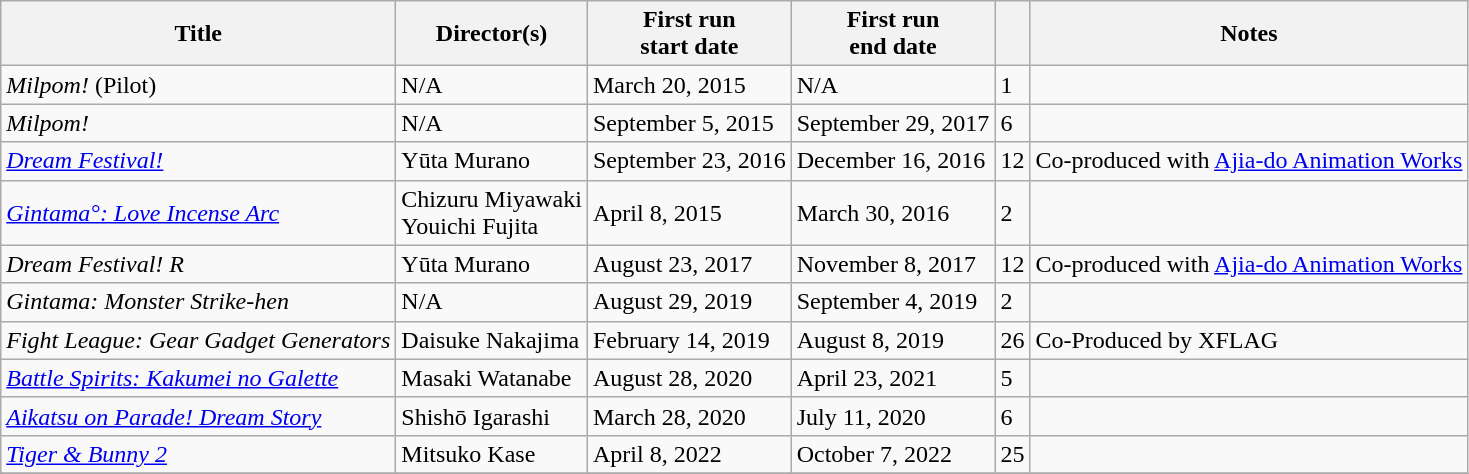<table class="wikitable">
<tr>
<th scope="col">Title</th>
<th scope="col">Director(s)</th>
<th scope="col">First run<br>start date</th>
<th scope="col">First run<br>end date</th>
<th scope="col" class="unsortable"></th>
<th scope="col" class="unsortable">Notes</th>
</tr>
<tr>
<td><em>Milpom!</em> (Pilot)</td>
<td>N/A</td>
<td>March 20, 2015</td>
<td>N/A</td>
<td>1</td>
<td></td>
</tr>
<tr>
<td><em>Milpom!</em></td>
<td>N/A</td>
<td>September 5, 2015</td>
<td>September 29, 2017</td>
<td>6</td>
<td></td>
</tr>
<tr>
<td><em><a href='#'>Dream Festival!</a></em></td>
<td>Yūta Murano</td>
<td>September 23, 2016</td>
<td>December 16, 2016</td>
<td>12</td>
<td>Co-produced with <a href='#'>Ajia-do Animation Works</a></td>
</tr>
<tr>
<td><em><a href='#'>Gintama°: Love Incense Arc</a></em></td>
<td>Chizuru Miyawaki<br>Youichi Fujita</td>
<td>April 8, 2015</td>
<td>March 30, 2016</td>
<td>2</td>
<td></td>
</tr>
<tr>
<td><em>Dream Festival! R</em></td>
<td>Yūta Murano</td>
<td>August 23, 2017</td>
<td>November 8, 2017</td>
<td>12</td>
<td>Co-produced with <a href='#'>Ajia-do Animation Works</a></td>
</tr>
<tr>
<td><em>Gintama: Monster Strike-hen</em></td>
<td>N/A</td>
<td>August 29, 2019</td>
<td>September 4, 2019</td>
<td>2</td>
<td></td>
</tr>
<tr>
<td><em>Fight League: Gear Gadget Generators</em></td>
<td>Daisuke Nakajima</td>
<td>February 14, 2019</td>
<td>August 8, 2019</td>
<td>26</td>
<td>Co-Produced by XFLAG</td>
</tr>
<tr>
<td><em><a href='#'>Battle Spirits: Kakumei no Galette</a></em></td>
<td>Masaki Watanabe</td>
<td>August 28, 2020</td>
<td>April 23, 2021</td>
<td>5</td>
<td></td>
</tr>
<tr>
<td><em><a href='#'>Aikatsu on Parade! Dream Story</a></em></td>
<td>Shishō Igarashi</td>
<td>March 28, 2020</td>
<td>July 11, 2020</td>
<td>6</td>
<td></td>
</tr>
<tr>
<td><em><a href='#'>Tiger & Bunny 2</a></em></td>
<td>Mitsuko Kase</td>
<td>April 8, 2022</td>
<td>October 7, 2022</td>
<td>25</td>
<td></td>
</tr>
<tr>
</tr>
</table>
